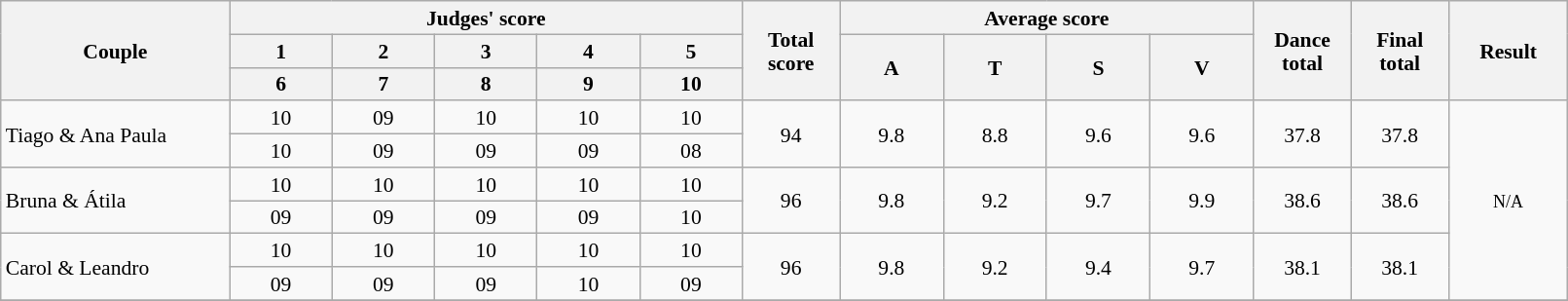<table class="wikitable" style="font-size:90%; line-height:16px; text-align:center" width="85%">
<tr>
<th rowspan=3 width=150>Couple</th>
<th colspan=5 width=185>Judges' score</th>
<th rowspan=3 width=060>Total score</th>
<th colspan=4 width=148>Average score</th>
<th rowspan=3 width=060>Dance total</th>
<th rowspan=3 width=060>Final total</th>
<th rowspan=3 width=075>Result</th>
</tr>
<tr>
<th>1</th>
<th>2</th>
<th>3</th>
<th>4</th>
<th>5</th>
<th rowspan=2>A</th>
<th rowspan=2>T</th>
<th rowspan=2>S</th>
<th rowspan=2>V</th>
</tr>
<tr>
<th>6</th>
<th>7</th>
<th>8</th>
<th>9</th>
<th>10</th>
</tr>
<tr>
<td rowspan=2 align="left">Tiago & Ana Paula</td>
<td>10</td>
<td>09</td>
<td>10</td>
<td>10</td>
<td>10</td>
<td rowspan=2>94</td>
<td rowspan=2>9.8</td>
<td rowspan=2>8.8</td>
<td rowspan=2>9.6</td>
<td rowspan=2>9.6</td>
<td rowspan=2>37.8</td>
<td rowspan=2>37.8</td>
<td rowspan=6><small>N/A</small></td>
</tr>
<tr>
<td>10</td>
<td>09</td>
<td>09</td>
<td>09</td>
<td>08</td>
</tr>
<tr>
<td rowspan=2 align="left">Bruna & Átila</td>
<td>10</td>
<td>10</td>
<td>10</td>
<td>10</td>
<td>10</td>
<td rowspan=2>96</td>
<td rowspan=2>9.8</td>
<td rowspan=2>9.2</td>
<td rowspan=2>9.7</td>
<td rowspan=2>9.9</td>
<td rowspan=2>38.6</td>
<td rowspan=2>38.6</td>
</tr>
<tr>
<td>09</td>
<td>09</td>
<td>09</td>
<td>09</td>
<td>10</td>
</tr>
<tr>
<td rowspan=2 align="left">Carol & Leandro</td>
<td>10</td>
<td>10</td>
<td>10</td>
<td>10</td>
<td>10</td>
<td rowspan=2>96</td>
<td rowspan=2>9.8</td>
<td rowspan=2>9.2</td>
<td rowspan=2>9.4</td>
<td rowspan=2>9.7</td>
<td rowspan=2>38.1</td>
<td rowspan=2>38.1</td>
</tr>
<tr>
<td>09</td>
<td>09</td>
<td>09</td>
<td>10</td>
<td>09</td>
</tr>
<tr>
</tr>
</table>
